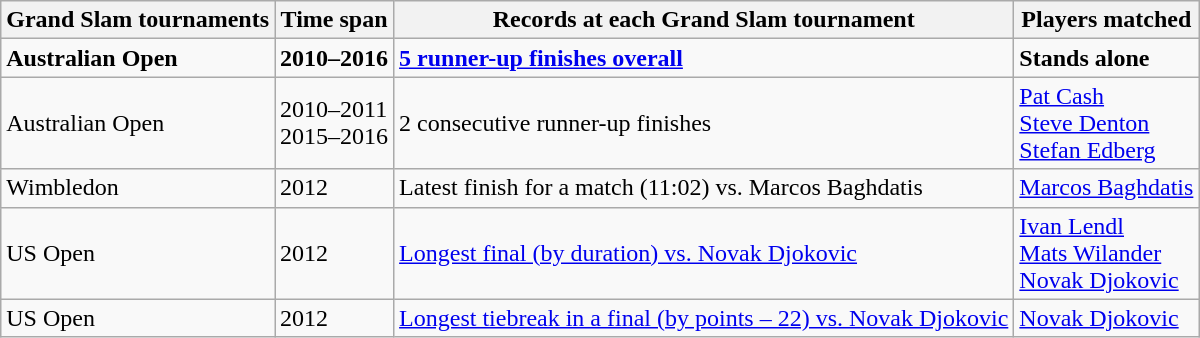<table class="wikitable collapsible collapsed">
<tr>
<th>Grand Slam tournaments</th>
<th>Time span</th>
<th>Records at each Grand Slam tournament</th>
<th>Players matched</th>
</tr>
<tr>
<td><strong>Australian Open</strong></td>
<td><strong>2010–2016</strong></td>
<td><strong><a href='#'>5 runner-up finishes overall</a></strong></td>
<td><strong>Stands alone</strong></td>
</tr>
<tr>
<td>Australian Open</td>
<td>2010–2011<br>2015–2016</td>
<td>2 consecutive runner-up finishes</td>
<td><a href='#'>Pat Cash</a><br><a href='#'>Steve Denton</a><br><a href='#'>Stefan Edberg</a></td>
</tr>
<tr>
<td>Wimbledon</td>
<td>2012</td>
<td>Latest finish for a match (11:02) vs. Marcos Baghdatis</td>
<td><a href='#'>Marcos Baghdatis</a></td>
</tr>
<tr>
<td>US Open</td>
<td>2012</td>
<td><a href='#'>Longest final (by duration) vs. Novak Djokovic</a></td>
<td><a href='#'>Ivan Lendl</a><br><a href='#'>Mats Wilander</a><br><a href='#'>Novak Djokovic</a></td>
</tr>
<tr>
<td>US Open</td>
<td>2012</td>
<td><a href='#'>Longest tiebreak in a final (by points – 22) vs. Novak Djokovic</a></td>
<td><a href='#'>Novak Djokovic</a></td>
</tr>
</table>
